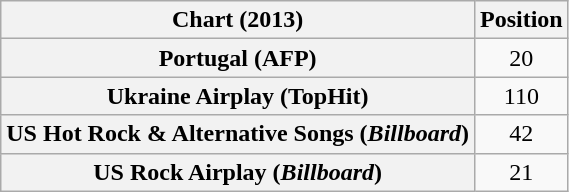<table class="wikitable sortable plainrowheaders" style="text-align:center;">
<tr>
<th>Chart (2013)</th>
<th>Position</th>
</tr>
<tr>
<th scope="row">Portugal (AFP)</th>
<td>20</td>
</tr>
<tr>
<th scope="row">Ukraine Airplay (TopHit)</th>
<td>110</td>
</tr>
<tr>
<th scope="row">US Hot Rock & Alternative Songs (<em>Billboard</em>)</th>
<td>42</td>
</tr>
<tr>
<th scope="row">US Rock Airplay (<em>Billboard</em>)</th>
<td>21</td>
</tr>
</table>
